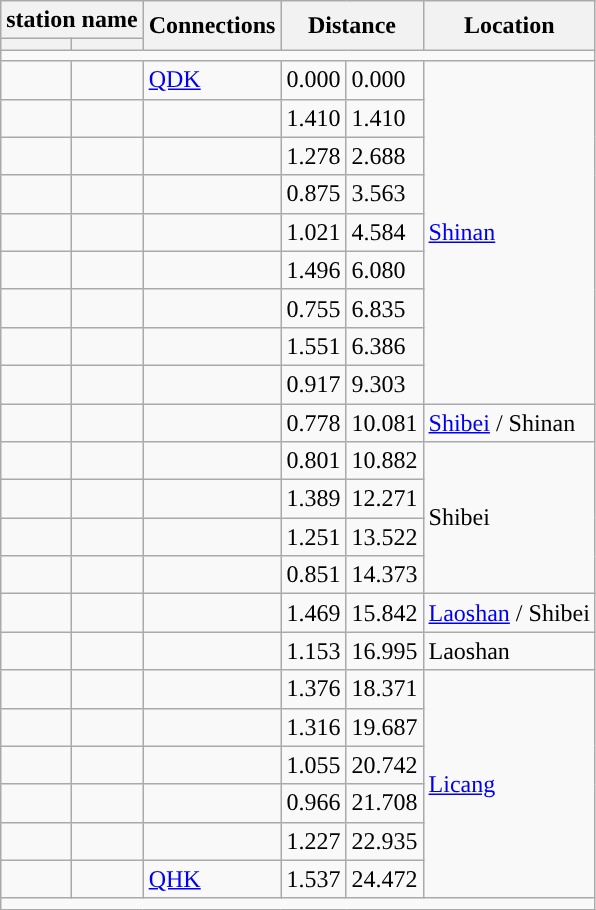<table class="wikitable">
<tr>
<th colspan=2>station name</th>
<th rowspan=2>Connections</th>
<th colspan="2" rowspan="2">Distance<br></th>
<th rowspan=2>Location</th>
</tr>
<tr>
<th></th>
<th></th>
</tr>
<tr style="background:#">
<td colspan = "6"></td>
</tr>
<tr>
<td></td>
<td></td>
<td>  <a href='#'>QDK</a></td>
<td>0.000</td>
<td>0.000</td>
<td rowspan="9"><a href='#'>Shinan</a></td>
</tr>
<tr>
<td></td>
<td></td>
<td></td>
<td>1.410</td>
<td>1.410</td>
</tr>
<tr>
<td></td>
<td></td>
<td></td>
<td>1.278</td>
<td>2.688</td>
</tr>
<tr>
<td></td>
<td></td>
<td></td>
<td>0.875</td>
<td>3.563</td>
</tr>
<tr>
<td></td>
<td></td>
<td></td>
<td>1.021</td>
<td>4.584</td>
</tr>
<tr>
<td></td>
<td></td>
<td></td>
<td>1.496</td>
<td>6.080</td>
</tr>
<tr>
<td></td>
<td></td>
<td> </td>
<td>0.755</td>
<td>6.835</td>
</tr>
<tr>
<td></td>
<td></td>
<td></td>
<td>1.551</td>
<td>6.386</td>
</tr>
<tr>
<td></td>
<td></td>
<td></td>
<td>0.917</td>
<td>9.303</td>
</tr>
<tr>
<td></td>
<td></td>
<td></td>
<td>0.778</td>
<td>10.081</td>
<td><a href='#'>Shibei</a> / Shinan</td>
</tr>
<tr>
<td></td>
<td></td>
<td></td>
<td>0.801</td>
<td>10.882</td>
<td rowspan="4">Shibei</td>
</tr>
<tr>
<td></td>
<td></td>
<td></td>
<td>1.389</td>
<td>12.271</td>
</tr>
<tr>
<td></td>
<td></td>
<td></td>
<td>1.251</td>
<td>13.522</td>
</tr>
<tr>
<td></td>
<td></td>
<td></td>
<td>0.851</td>
<td>14.373</td>
</tr>
<tr>
<td></td>
<td></td>
<td></td>
<td>1.469</td>
<td>15.842</td>
<td><a href='#'>Laoshan</a> / Shibei</td>
</tr>
<tr>
<td></td>
<td></td>
<td></td>
<td>1.153</td>
<td>16.995</td>
<td>Laoshan</td>
</tr>
<tr>
<td></td>
<td></td>
<td></td>
<td>1.376</td>
<td>18.371</td>
<td rowspan="6"><a href='#'>Licang</a></td>
</tr>
<tr>
<td></td>
<td></td>
<td></td>
<td>1.316</td>
<td>19.687</td>
</tr>
<tr>
<td></td>
<td></td>
<td></td>
<td>1.055</td>
<td>20.742</td>
</tr>
<tr>
<td></td>
<td></td>
<td></td>
<td>0.966</td>
<td>21.708</td>
</tr>
<tr>
<td></td>
<td></td>
<td></td>
<td>1.227</td>
<td>22.935</td>
</tr>
<tr>
<td></td>
<td></td>
<td>    <a href='#'>QHK</a></td>
<td>1.537</td>
<td>24.472</td>
</tr>
<tr style="background:#">
<td colspan = "6"></td>
</tr>
</table>
